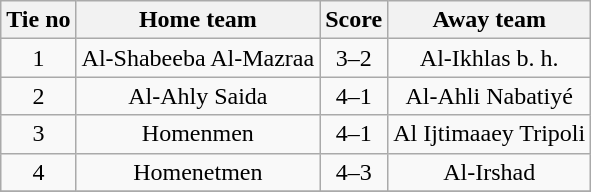<table class="wikitable" style="text-align: center">
<tr>
<th>Tie no</th>
<th>Home team</th>
<th>Score</th>
<th>Away team</th>
</tr>
<tr>
<td>1</td>
<td>Al-Shabeeba Al-Mazraa</td>
<td>3–2</td>
<td>Al-Ikhlas b. h.</td>
</tr>
<tr>
<td>2</td>
<td>Al-Ahly Saida</td>
<td>4–1</td>
<td>Al-Ahli Nabatiyé</td>
</tr>
<tr>
<td>3</td>
<td>Homenmen</td>
<td>4–1</td>
<td>Al Ijtimaaey Tripoli</td>
</tr>
<tr>
<td>4</td>
<td>Homenetmen</td>
<td>4–3</td>
<td>Al-Irshad</td>
</tr>
<tr>
</tr>
</table>
